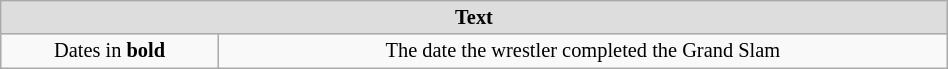<table class="wikitable" width="50%" style="font-size:85%; text-align:center;">
<tr>
<th style="background: #DDDDDD;" colspan="2">Text</th>
</tr>
<tr>
<td>Dates in <strong>bold</strong></td>
<td>The date the wrestler completed the Grand Slam</td>
</tr>
</table>
